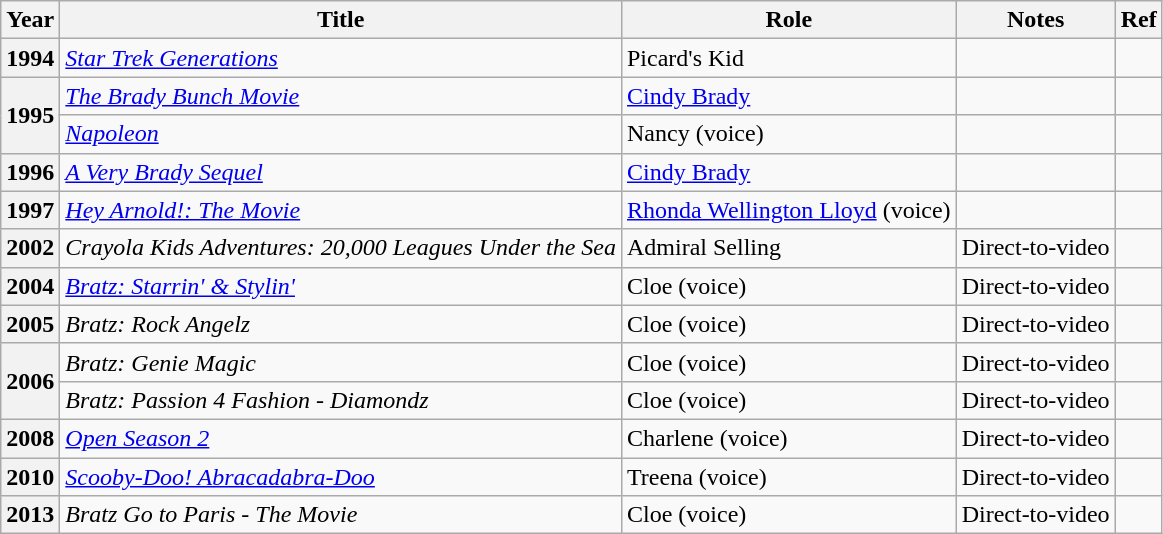<table class="wikitable plainrowheaders sortable">
<tr>
<th scope="col">Year</th>
<th scope="col">Title</th>
<th scope="col">Role</th>
<th scope="col" class="unsortable">Notes</th>
<th scope="col" class="unsortable">Ref</th>
</tr>
<tr>
<th scope="row">1994</th>
<td><em><a href='#'>Star Trek Generations</a></em></td>
<td>Picard's Kid</td>
<td></td>
<td></td>
</tr>
<tr>
<th scope="row" rowspan="2">1995</th>
<td><em><a href='#'>The Brady Bunch Movie</a></em></td>
<td><a href='#'>Cindy Brady</a></td>
<td></td>
<td></td>
</tr>
<tr>
<td><em><a href='#'>Napoleon</a></em></td>
<td>Nancy (voice)</td>
<td></td>
<td></td>
</tr>
<tr>
<th scope="row">1996</th>
<td><em><a href='#'>A Very Brady Sequel</a></em></td>
<td><a href='#'>Cindy Brady</a></td>
<td></td>
<td></td>
</tr>
<tr>
<th scope="row">1997</th>
<td><em><a href='#'>Hey Arnold!: The Movie</a></em></td>
<td><a href='#'>Rhonda Wellington Lloyd</a> (voice)</td>
<td></td>
<td></td>
</tr>
<tr>
<th scope="row">2002</th>
<td><em>Crayola Kids Adventures: 20,000 Leagues Under the Sea</em></td>
<td>Admiral Selling</td>
<td>Direct-to-video</td>
<td></td>
</tr>
<tr>
<th scope="row">2004</th>
<td><em><a href='#'>Bratz: Starrin' & Stylin'</a></em></td>
<td>Cloe (voice)</td>
<td>Direct-to-video</td>
<td></td>
</tr>
<tr>
<th scope="row">2005</th>
<td><em>Bratz: Rock Angelz</em></td>
<td>Cloe (voice)</td>
<td>Direct-to-video</td>
<td></td>
</tr>
<tr>
<th scope="row" rowspan="2">2006</th>
<td><em>Bratz: Genie Magic</em></td>
<td>Cloe (voice)</td>
<td>Direct-to-video</td>
<td></td>
</tr>
<tr>
<td><em>Bratz: Passion 4 Fashion - Diamondz</em></td>
<td>Cloe (voice)</td>
<td>Direct-to-video</td>
<td></td>
</tr>
<tr>
<th scope="row">2008</th>
<td><em><a href='#'>Open Season 2</a></em></td>
<td>Charlene (voice)</td>
<td>Direct-to-video</td>
<td></td>
</tr>
<tr>
<th scope="row">2010</th>
<td><em><a href='#'>Scooby-Doo! Abracadabra-Doo</a></em></td>
<td>Treena (voice)</td>
<td>Direct-to-video</td>
<td></td>
</tr>
<tr>
<th scope="row">2013</th>
<td><em>Bratz Go to Paris - The Movie</em></td>
<td>Cloe (voice)</td>
<td>Direct-to-video</td>
<td></td>
</tr>
</table>
